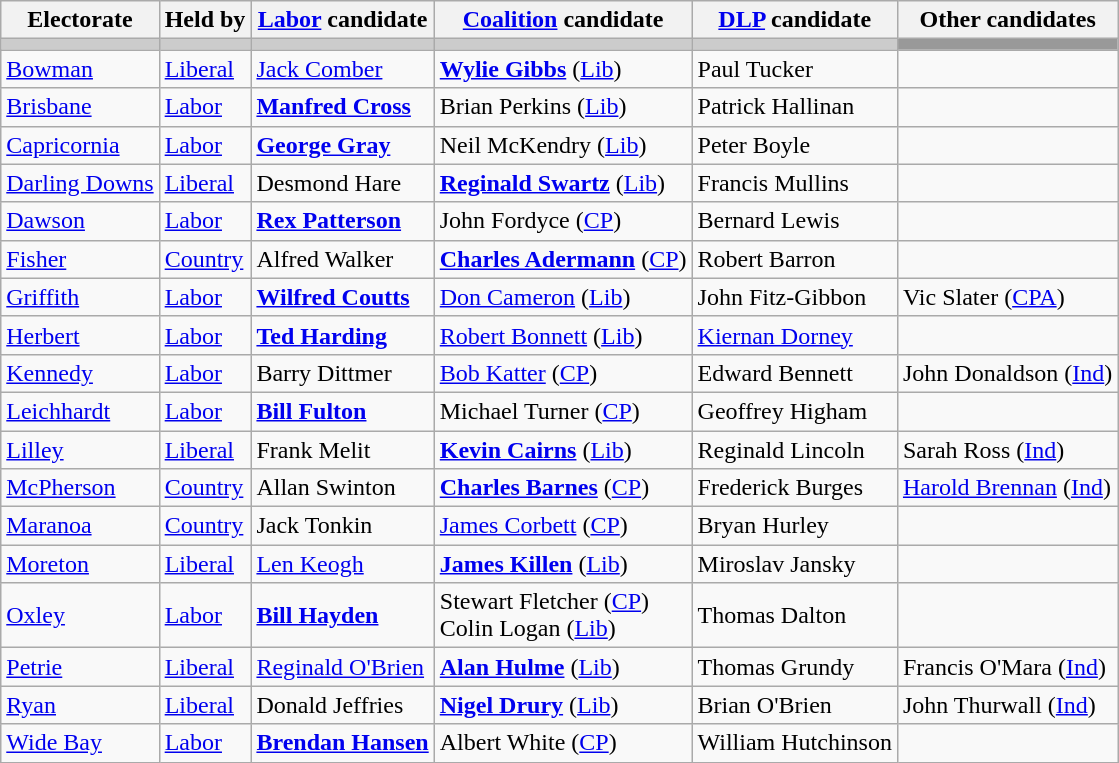<table class="wikitable">
<tr>
<th>Electorate</th>
<th>Held by</th>
<th><a href='#'>Labor</a> candidate</th>
<th><a href='#'>Coalition</a> candidate</th>
<th><a href='#'>DLP</a> candidate</th>
<th>Other candidates</th>
</tr>
<tr bgcolor="#cccccc">
<td></td>
<td></td>
<td></td>
<td></td>
<td></td>
<td bgcolor="#999999"></td>
</tr>
<tr>
<td><a href='#'>Bowman</a></td>
<td><a href='#'>Liberal</a></td>
<td><a href='#'>Jack Comber</a></td>
<td><strong><a href='#'>Wylie Gibbs</a></strong> (<a href='#'>Lib</a>)</td>
<td>Paul Tucker</td>
<td></td>
</tr>
<tr>
<td><a href='#'>Brisbane</a></td>
<td><a href='#'>Labor</a></td>
<td><strong><a href='#'>Manfred Cross</a></strong></td>
<td>Brian Perkins (<a href='#'>Lib</a>)</td>
<td>Patrick Hallinan</td>
<td></td>
</tr>
<tr>
<td><a href='#'>Capricornia</a></td>
<td><a href='#'>Labor</a></td>
<td><strong><a href='#'>George Gray</a></strong></td>
<td>Neil McKendry (<a href='#'>Lib</a>)</td>
<td>Peter Boyle</td>
<td></td>
</tr>
<tr>
<td><a href='#'>Darling Downs</a></td>
<td><a href='#'>Liberal</a></td>
<td>Desmond Hare</td>
<td><strong><a href='#'>Reginald Swartz</a></strong> (<a href='#'>Lib</a>)</td>
<td>Francis Mullins</td>
<td></td>
</tr>
<tr>
<td><a href='#'>Dawson</a></td>
<td><a href='#'>Labor</a></td>
<td><strong><a href='#'>Rex Patterson</a></strong></td>
<td>John Fordyce (<a href='#'>CP</a>)</td>
<td>Bernard Lewis</td>
<td></td>
</tr>
<tr>
<td><a href='#'>Fisher</a></td>
<td><a href='#'>Country</a></td>
<td>Alfred Walker</td>
<td><strong><a href='#'>Charles Adermann</a></strong> (<a href='#'>CP</a>)</td>
<td>Robert Barron</td>
<td></td>
</tr>
<tr>
<td><a href='#'>Griffith</a></td>
<td><a href='#'>Labor</a></td>
<td><strong><a href='#'>Wilfred Coutts</a></strong></td>
<td><a href='#'>Don Cameron</a> (<a href='#'>Lib</a>)</td>
<td>John Fitz-Gibbon</td>
<td>Vic Slater (<a href='#'>CPA</a>)</td>
</tr>
<tr>
<td><a href='#'>Herbert</a></td>
<td><a href='#'>Labor</a></td>
<td><strong><a href='#'>Ted Harding</a></strong></td>
<td><a href='#'>Robert Bonnett</a> (<a href='#'>Lib</a>)</td>
<td><a href='#'>Kiernan Dorney</a></td>
<td></td>
</tr>
<tr>
<td><a href='#'>Kennedy</a></td>
<td><a href='#'>Labor</a></td>
<td>Barry Dittmer</td>
<td><a href='#'>Bob Katter</a> (<a href='#'>CP</a>)</td>
<td>Edward Bennett</td>
<td>John Donaldson (<a href='#'>Ind</a>)</td>
</tr>
<tr>
<td><a href='#'>Leichhardt</a></td>
<td><a href='#'>Labor</a></td>
<td><strong><a href='#'>Bill Fulton</a></strong></td>
<td>Michael Turner (<a href='#'>CP</a>)</td>
<td>Geoffrey Higham</td>
<td></td>
</tr>
<tr>
<td><a href='#'>Lilley</a></td>
<td><a href='#'>Liberal</a></td>
<td>Frank Melit</td>
<td><strong><a href='#'>Kevin Cairns</a></strong> (<a href='#'>Lib</a>)</td>
<td>Reginald Lincoln</td>
<td>Sarah Ross (<a href='#'>Ind</a>)</td>
</tr>
<tr>
<td><a href='#'>McPherson</a></td>
<td><a href='#'>Country</a></td>
<td>Allan Swinton</td>
<td><strong><a href='#'>Charles Barnes</a></strong> (<a href='#'>CP</a>)</td>
<td>Frederick Burges</td>
<td><a href='#'>Harold Brennan</a> (<a href='#'>Ind</a>)</td>
</tr>
<tr>
<td><a href='#'>Maranoa</a></td>
<td><a href='#'>Country</a></td>
<td>Jack Tonkin</td>
<td><a href='#'>James Corbett</a> (<a href='#'>CP</a>)</td>
<td>Bryan Hurley</td>
<td></td>
</tr>
<tr>
<td><a href='#'>Moreton</a></td>
<td><a href='#'>Liberal</a></td>
<td><a href='#'>Len Keogh</a></td>
<td><strong><a href='#'>James Killen</a></strong> (<a href='#'>Lib</a>)</td>
<td>Miroslav Jansky</td>
<td></td>
</tr>
<tr>
<td><a href='#'>Oxley</a></td>
<td><a href='#'>Labor</a></td>
<td><strong><a href='#'>Bill Hayden</a></strong></td>
<td>Stewart Fletcher (<a href='#'>CP</a>)<br>Colin Logan (<a href='#'>Lib</a>)</td>
<td>Thomas Dalton</td>
<td></td>
</tr>
<tr>
<td><a href='#'>Petrie</a></td>
<td><a href='#'>Liberal</a></td>
<td><a href='#'>Reginald O'Brien</a></td>
<td><strong><a href='#'>Alan Hulme</a></strong> (<a href='#'>Lib</a>)</td>
<td>Thomas Grundy</td>
<td>Francis O'Mara (<a href='#'>Ind</a>)</td>
</tr>
<tr>
<td><a href='#'>Ryan</a></td>
<td><a href='#'>Liberal</a></td>
<td>Donald Jeffries</td>
<td><strong><a href='#'>Nigel Drury</a></strong> (<a href='#'>Lib</a>)</td>
<td>Brian O'Brien</td>
<td>John Thurwall (<a href='#'>Ind</a>)</td>
</tr>
<tr>
<td><a href='#'>Wide Bay</a></td>
<td><a href='#'>Labor</a></td>
<td><strong><a href='#'>Brendan Hansen</a></strong></td>
<td>Albert White (<a href='#'>CP</a>)</td>
<td>William Hutchinson</td>
<td></td>
</tr>
</table>
